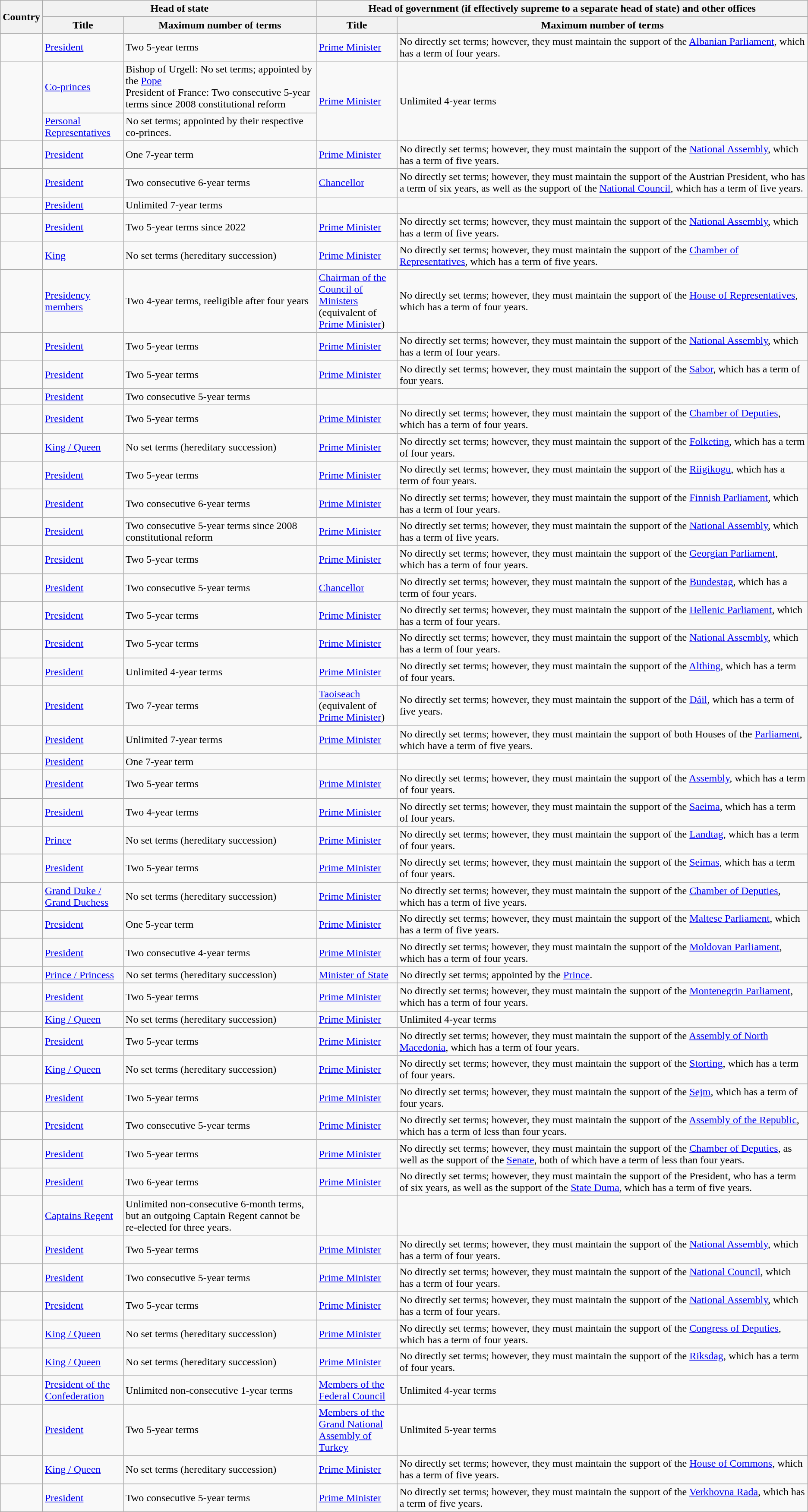<table class="wikitable sortable">
<tr>
<th rowspan="2">Country</th>
<th colspan="2">Head of state</th>
<th colspan="2">Head of government (if effectively supreme to a separate head of state) and other offices</th>
</tr>
<tr>
<th scope="col" width="10%">Title</th>
<th scope="col">Maximum number of terms</th>
<th scope="col" width="10%">Title</th>
<th scope="col">Maximum number of terms</th>
</tr>
<tr>
<td></td>
<td><a href='#'>President</a></td>
<td>Two 5-year terms</td>
<td><a href='#'>Prime Minister</a></td>
<td>No directly set terms; however, they must maintain the support of the <a href='#'>Albanian Parliament</a>, which has a term of four years.</td>
</tr>
<tr>
<td rowspan="2"></td>
<td><a href='#'>Co-princes</a></td>
<td>Bishop of Urgell: No set terms; appointed by the <a href='#'>Pope</a><br>President of France: Two consecutive 5-year terms since 2008 constitutional reform</td>
<td rowspan="2"><a href='#'>Prime Minister</a></td>
<td rowspan="2">Unlimited 4-year terms</td>
</tr>
<tr>
<td><a href='#'>Personal Representatives</a></td>
<td>No set terms; appointed by their respective co-princes.</td>
</tr>
<tr>
<td></td>
<td><a href='#'>President</a></td>
<td>One 7-year term</td>
<td><a href='#'>Prime Minister</a></td>
<td>No directly set terms; however, they must maintain the support of the <a href='#'>National Assembly</a>, which has a term of five years.</td>
</tr>
<tr>
<td></td>
<td><a href='#'>President</a></td>
<td>Two consecutive 6-year terms</td>
<td><a href='#'>Chancellor</a></td>
<td>No directly set terms; however, they must maintain the support of the Austrian President, who has a term of six years, as well as the support of the <a href='#'>National Council</a>, which has a term of five years.</td>
</tr>
<tr>
<td></td>
<td><a href='#'>President</a></td>
<td>Unlimited 7-year terms</td>
<td></td>
<td></td>
</tr>
<tr>
<td></td>
<td><a href='#'>President</a></td>
<td>Two 5-year terms since 2022</td>
<td><a href='#'> Prime Minister</a></td>
<td>No directly set terms; however, they must maintain the support of the <a href='#'>National Assembly</a>, which has a term of five years.</td>
</tr>
<tr>
<td></td>
<td><a href='#'>King</a></td>
<td>No set terms (hereditary succession)</td>
<td><a href='#'>Prime Minister</a></td>
<td>No directly set terms; however, they must maintain the support of the <a href='#'>Chamber of Representatives</a>, which has a term of five years.</td>
</tr>
<tr>
<td></td>
<td><a href='#'>Presidency members</a></td>
<td>Two 4-year terms, reeligible after four years</td>
<td><a href='#'>Chairman of the Council of Ministers</a> (equivalent of <a href='#'>Prime Minister</a>)</td>
<td>No directly set terms; however, they must maintain the support of the <a href='#'>House of Representatives</a>, which has a term of four years.</td>
</tr>
<tr>
<td></td>
<td><a href='#'>President</a></td>
<td>Two 5-year terms</td>
<td><a href='#'>Prime Minister</a></td>
<td>No directly set terms; however, they must maintain the support of the <a href='#'>National Assembly</a>, which has a term of four years.</td>
</tr>
<tr>
<td></td>
<td><a href='#'>President</a></td>
<td>Two 5-year terms</td>
<td><a href='#'>Prime Minister</a></td>
<td>No directly set terms; however, they must maintain the support of the <a href='#'>Sabor</a>, which has a term of four years.</td>
</tr>
<tr>
<td></td>
<td><a href='#'>President</a></td>
<td>Two consecutive 5-year terms</td>
<td></td>
<td></td>
</tr>
<tr>
<td></td>
<td><a href='#'>President</a></td>
<td>Two 5-year terms</td>
<td><a href='#'>Prime Minister</a></td>
<td>No directly set terms; however, they must maintain the support of the <a href='#'>Chamber of Deputies</a>, which has a term of four years.</td>
</tr>
<tr>
<td></td>
<td><a href='#'>King / Queen</a></td>
<td>No set terms (hereditary succession)</td>
<td><a href='#'>Prime Minister</a></td>
<td>No directly set terms; however, they must maintain the support of the <a href='#'>Folketing</a>, which has a term of four years.</td>
</tr>
<tr>
<td></td>
<td><a href='#'>President</a></td>
<td>Two 5-year terms</td>
<td><a href='#'>Prime Minister</a></td>
<td>No directly set terms; however, they must maintain the support of the <a href='#'>Riigikogu</a>, which has a term of four years.</td>
</tr>
<tr>
<td></td>
<td><a href='#'>President</a></td>
<td>Two consecutive 6-year terms</td>
<td><a href='#'>Prime Minister</a></td>
<td>No directly set terms; however, they must maintain the support of the <a href='#'>Finnish Parliament</a>, which has a term of four years.</td>
</tr>
<tr>
<td></td>
<td><a href='#'>President</a></td>
<td>Two consecutive 5-year terms since 2008 constitutional reform</td>
<td><a href='#'>Prime Minister</a></td>
<td>No directly set terms; however, they must maintain the support of the <a href='#'>National Assembly</a>, which has a term of five years.</td>
</tr>
<tr>
<td></td>
<td><a href='#'>President</a></td>
<td>Two 5-year terms</td>
<td><a href='#'>Prime Minister</a></td>
<td>No directly set terms; however, they must maintain the support of the <a href='#'>Georgian Parliament</a>, which has a term of four years.</td>
</tr>
<tr>
<td></td>
<td><a href='#'>President</a></td>
<td>Two consecutive 5-year terms</td>
<td><a href='#'>Chancellor</a></td>
<td>No directly set terms; however, they must maintain the support of the <a href='#'>Bundestag</a>, which has a term of four years.</td>
</tr>
<tr>
<td></td>
<td><a href='#'>President</a></td>
<td>Two 5-year terms</td>
<td><a href='#'>Prime Minister</a></td>
<td>No directly set terms; however, they must maintain the support of the <a href='#'>Hellenic Parliament</a>, which has a term of four years.</td>
</tr>
<tr>
<td></td>
<td><a href='#'>President</a></td>
<td>Two 5-year terms</td>
<td><a href='#'>Prime Minister</a></td>
<td>No directly set terms; however, they must maintain the support of the <a href='#'>National Assembly</a>, which has a term of four years.</td>
</tr>
<tr>
<td></td>
<td><a href='#'>President</a></td>
<td>Unlimited 4-year terms</td>
<td><a href='#'>Prime Minister</a></td>
<td>No directly set terms; however, they must maintain the support of the <a href='#'>Althing</a>, which has a term of four years.</td>
</tr>
<tr>
<td></td>
<td><a href='#'>President</a></td>
<td>Two 7-year terms</td>
<td><a href='#'>Taoiseach</a> (equivalent of <a href='#'>Prime Minister</a>)</td>
<td>No directly set terms; however, they must maintain the support of the <a href='#'>Dáil</a>, which has a term of five years.</td>
</tr>
<tr>
<td></td>
<td><a href='#'>President</a></td>
<td>Unlimited 7-year terms</td>
<td><a href='#'>Prime Minister</a></td>
<td>No directly set terms; however, they must maintain the support of both Houses of the <a href='#'>Parliament</a>, which have a term of five years.</td>
</tr>
<tr>
<td></td>
<td><a href='#'>President</a></td>
<td>One 7-year term</td>
<td></td>
<td></td>
</tr>
<tr>
<td></td>
<td><a href='#'>President</a></td>
<td>Two 5-year terms</td>
<td><a href='#'>Prime Minister</a></td>
<td>No directly set terms; however, they must maintain the support of the <a href='#'>Assembly</a>, which has a term of four years.</td>
</tr>
<tr>
<td></td>
<td><a href='#'>President</a></td>
<td>Two 4-year terms</td>
<td><a href='#'>Prime Minister</a></td>
<td>No directly set terms; however, they must maintain the support of the <a href='#'>Saeima</a>, which has a term of four years.</td>
</tr>
<tr>
<td></td>
<td><a href='#'>Prince</a></td>
<td>No set terms (hereditary succession)</td>
<td><a href='#'>Prime Minister</a></td>
<td>No directly set terms; however, they must maintain the support of the <a href='#'>Landtag</a>, which has a term of four years.</td>
</tr>
<tr>
<td></td>
<td><a href='#'>President</a></td>
<td>Two 5-year terms</td>
<td><a href='#'>Prime Minister</a></td>
<td>No directly set terms; however, they must maintain the support of the <a href='#'>Seimas</a>, which has a term of four years.</td>
</tr>
<tr>
<td></td>
<td><a href='#'>Grand Duke / Grand Duchess</a></td>
<td>No set terms (hereditary succession)</td>
<td><a href='#'>Prime Minister</a></td>
<td>No directly set terms; however, they must maintain the support of the <a href='#'>Chamber of Deputies</a>, which has a term of five years.</td>
</tr>
<tr>
<td></td>
<td><a href='#'>President</a></td>
<td>One 5-year term</td>
<td><a href='#'>Prime Minister</a></td>
<td>No directly set terms; however, they must maintain the support of the <a href='#'>Maltese Parliament</a>, which has a term of five years.</td>
</tr>
<tr>
<td></td>
<td><a href='#'>President</a></td>
<td>Two consecutive 4-year terms</td>
<td><a href='#'>Prime Minister</a></td>
<td>No directly set terms; however, they must maintain the support of the <a href='#'>Moldovan Parliament</a>, which has a term of four years.</td>
</tr>
<tr>
<td></td>
<td><a href='#'>Prince / Princess</a></td>
<td>No set terms (hereditary succession)</td>
<td><a href='#'>Minister of State</a></td>
<td>No directly set terms; appointed by the <a href='#'>Prince</a>.</td>
</tr>
<tr>
<td></td>
<td><a href='#'>President</a></td>
<td>Two 5-year terms</td>
<td><a href='#'>Prime Minister</a></td>
<td>No directly set terms; however, they must maintain the support of the <a href='#'>Montenegrin Parliament</a>, which has a term of four years.</td>
</tr>
<tr>
<td></td>
<td><a href='#'>King / Queen</a></td>
<td>No set terms (hereditary succession)</td>
<td><a href='#'>Prime Minister</a></td>
<td>Unlimited 4-year terms</td>
</tr>
<tr>
<td></td>
<td><a href='#'>President</a></td>
<td>Two 5-year terms</td>
<td><a href='#'>Prime Minister</a></td>
<td>No directly set terms; however, they must maintain the support of the <a href='#'>Assembly of North Macedonia</a>, which has a term of four years.</td>
</tr>
<tr>
<td></td>
<td><a href='#'>King / Queen</a></td>
<td>No set terms (hereditary succession)</td>
<td><a href='#'>Prime Minister</a></td>
<td>No directly set terms; however, they must maintain the support of the <a href='#'>Storting</a>, which has a term of four years.</td>
</tr>
<tr>
<td></td>
<td><a href='#'>President</a></td>
<td>Two 5-year terms</td>
<td><a href='#'>Prime Minister</a></td>
<td>No directly set terms; however, they must maintain the support of the <a href='#'>Sejm</a>, which has a term of four years.</td>
</tr>
<tr>
<td></td>
<td><a href='#'>President</a></td>
<td>Two consecutive 5-year terms</td>
<td><a href='#'>Prime Minister</a></td>
<td>No directly set terms; however, they must maintain the support of the <a href='#'>Assembly of the Republic</a>, which has a term of less than four years.</td>
</tr>
<tr>
<td></td>
<td><a href='#'>President</a></td>
<td>Two 5-year terms</td>
<td><a href='#'>Prime Minister</a></td>
<td>No directly set terms; however, they must maintain the support of the <a href='#'>Chamber of Deputies</a>, as well as the support of the <a href='#'>Senate</a>, both of which have a term of less than four years.</td>
</tr>
<tr>
<td></td>
<td><a href='#'>President</a></td>
<td>Two 6-year terms</td>
<td><a href='#'>Prime Minister</a></td>
<td>No directly set terms; however, they must maintain the support of the President, who has a term of six years, as well as the support of the <a href='#'>State Duma</a>, which has a term of five years.</td>
</tr>
<tr>
<td></td>
<td><a href='#'>Captains Regent</a></td>
<td>Unlimited non-consecutive 6-month terms,<br>but an outgoing Captain Regent cannot be re-elected for three years.</td>
<td></td>
<td></td>
</tr>
<tr>
<td></td>
<td><a href='#'>President</a></td>
<td>Two 5-year terms</td>
<td><a href='#'>Prime Minister</a></td>
<td>No directly set terms; however, they must maintain the support of the <a href='#'>National Assembly</a>, which has a term of four years.</td>
</tr>
<tr>
<td></td>
<td><a href='#'>President</a></td>
<td>Two consecutive 5-year terms</td>
<td><a href='#'>Prime Minister</a></td>
<td>No directly set terms; however, they must maintain the support of the <a href='#'>National Council</a>, which has a term of four years.</td>
</tr>
<tr>
<td></td>
<td><a href='#'>President</a></td>
<td>Two 5-year terms</td>
<td><a href='#'>Prime Minister</a></td>
<td>No directly set terms; however, they must maintain the support of the <a href='#'>National Assembly</a>, which has a term of four years.</td>
</tr>
<tr>
<td></td>
<td><a href='#'>King / Queen</a></td>
<td>No set terms (hereditary succession)</td>
<td><a href='#'>Prime Minister</a></td>
<td>No directly set terms; however, they must maintain the support of the <a href='#'>Congress of Deputies</a>, which has a term of four years.</td>
</tr>
<tr>
<td></td>
<td><a href='#'>King / Queen</a></td>
<td>No set terms (hereditary succession)</td>
<td><a href='#'>Prime Minister</a></td>
<td>No directly set terms; however, they must maintain the support of the <a href='#'>Riksdag</a>, which has a term of four years.</td>
</tr>
<tr>
<td></td>
<td><a href='#'>President of the Confederation</a></td>
<td>Unlimited non-consecutive 1-year terms</td>
<td><a href='#'>Members of the Federal Council</a></td>
<td>Unlimited 4-year terms</td>
</tr>
<tr>
<td></td>
<td><a href='#'>President</a></td>
<td>Two 5-year terms</td>
<td><a href='#'>Members of the Grand National Assembly of Turkey</a></td>
<td>Unlimited 5-year terms</td>
</tr>
<tr>
<td></td>
<td><a href='#'>King / Queen</a></td>
<td>No set terms (hereditary succession)</td>
<td><a href='#'>Prime Minister</a></td>
<td>No directly set terms; however, they must maintain the support of the <a href='#'>House of Commons</a>, which has a term of five years.</td>
</tr>
<tr>
<td></td>
<td><a href='#'>President</a></td>
<td>Two consecutive 5-year terms</td>
<td><a href='#'>Prime Minister</a></td>
<td>No directly set terms; however, they must maintain the support of the <a href='#'>Verkhovna Rada</a>, which has a term of five years.</td>
</tr>
</table>
